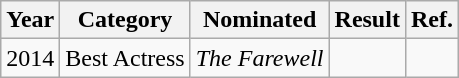<table class="wikitable">
<tr>
<th>Year</th>
<th>Category</th>
<th>Nominated</th>
<th>Result</th>
<th>Ref.</th>
</tr>
<tr>
<td>2014</td>
<td>Best Actress</td>
<td style="text-align: center;"><em>The Farewell</em></td>
<td></td>
</tr>
</table>
